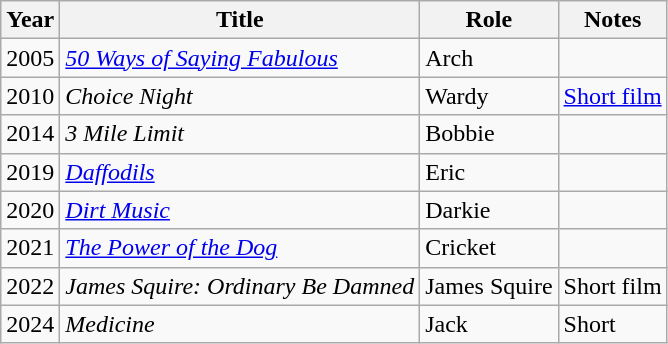<table class="wikitable sortable">
<tr>
<th>Year</th>
<th>Title</th>
<th>Role</th>
<th class="unsortable">Notes</th>
</tr>
<tr>
<td>2005</td>
<td><em><a href='#'>50 Ways of Saying Fabulous</a></em></td>
<td>Arch</td>
<td></td>
</tr>
<tr>
<td>2010</td>
<td><em>Choice Night</em></td>
<td>Wardy</td>
<td><a href='#'>Short film</a></td>
</tr>
<tr>
<td>2014</td>
<td><em>3 Mile Limit</em></td>
<td>Bobbie</td>
<td></td>
</tr>
<tr>
<td>2019</td>
<td><em><a href='#'>Daffodils</a></em></td>
<td>Eric</td>
<td></td>
</tr>
<tr>
<td>2020</td>
<td><em><a href='#'>Dirt Music</a></em></td>
<td>Darkie</td>
<td></td>
</tr>
<tr>
<td>2021</td>
<td><em><a href='#'>The Power of the Dog</a></em></td>
<td>Cricket</td>
<td></td>
</tr>
<tr>
<td>2022</td>
<td><em>James Squire: Ordinary Be Damned</em></td>
<td>James Squire</td>
<td>Short film</td>
</tr>
<tr>
<td>2024</td>
<td><em>Medicine</em></td>
<td>Jack</td>
<td>Short</td>
</tr>
</table>
